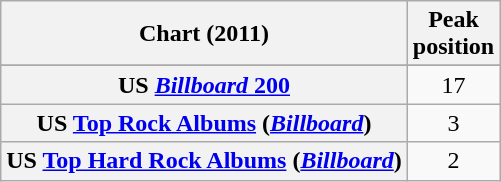<table class="wikitable sortable plainrowheaders" style="text-align:center">
<tr>
<th>Chart (2011)</th>
<th>Peak<br>position</th>
</tr>
<tr>
</tr>
<tr>
</tr>
<tr>
</tr>
<tr>
<th scope="row">US <a href='#'><em>Billboard</em> 200</a></th>
<td style="text-align:center;">17</td>
</tr>
<tr>
<th scope="row">US <a href='#'>Top Rock Albums</a> (<a href='#'><em>Billboard</em></a>)</th>
<td style="text-align:center;">3</td>
</tr>
<tr>
<th scope="row">US <a href='#'>Top Hard Rock Albums</a> (<a href='#'><em>Billboard</em></a>)</th>
<td style="text-align:center;">2</td>
</tr>
</table>
